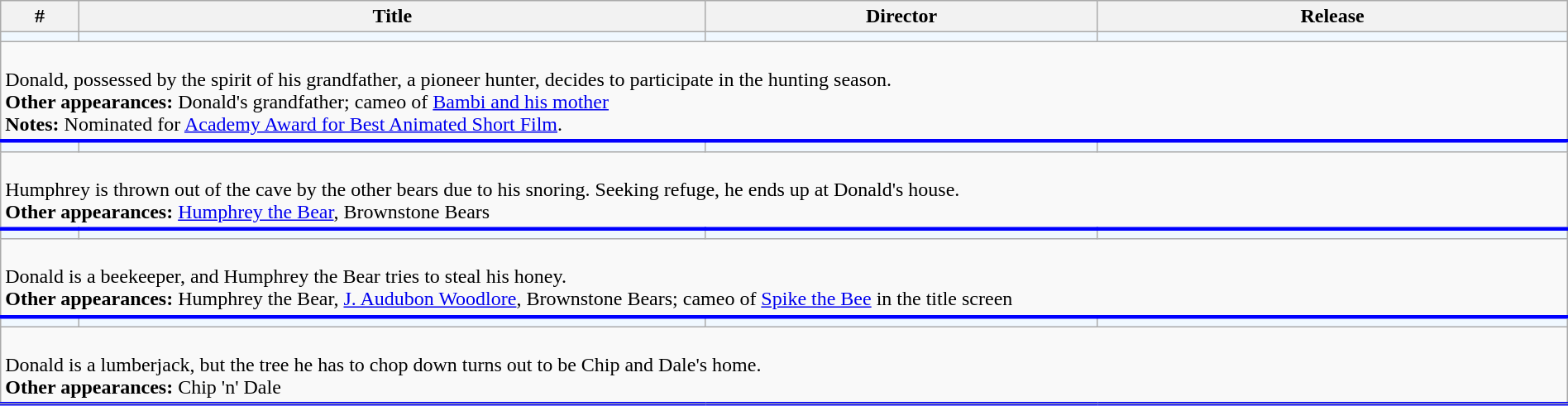<table class="wikitable sortable" width="100%">
<tr>
<th width="5%">#</th>
<th width="40%">Title</th>
<th width="25%" class="unsortable">Director</th>
<th width="30%">Release</th>
</tr>
<tr>
<td style="background-color: #F0F8FF"></td>
<td style="background-color: #F0F8FF"></td>
<td style="background-color: #F0F8FF"></td>
<td style="background-color: #F0F8FF"></td>
</tr>
<tr class="expand-child" style="border-bottom: 3px solid #0000FF;">
<td colspan="4"><br>Donald, possessed by the spirit of his grandfather, a pioneer hunter, decides to participate in the hunting season.<br><strong>Other appearances:</strong> Donald's grandfather; cameo of <a href='#'>Bambi and his mother</a><br><strong>Notes:</strong> Nominated for <a href='#'>Academy Award for Best Animated Short Film</a>.</td>
</tr>
<tr>
<td style="background-color: #F0F8FF"></td>
<td style="background-color: #F0F8FF"></td>
<td style="background-color: #F0F8FF"></td>
<td style="background-color: #F0F8FF"></td>
</tr>
<tr class="expand-child" style="border-bottom: 3px solid #0000FF;">
<td colspan="4"><br>Humphrey is thrown out of the cave by the other bears due to his snoring. Seeking refuge, he ends up at Donald's house.<br><strong>Other appearances:</strong> <a href='#'>Humphrey the Bear</a>, Brownstone Bears</td>
</tr>
<tr>
<td style="background-color: #F0F8FF"></td>
<td style="background-color: #F0F8FF"></td>
<td style="background-color: #F0F8FF"></td>
<td style="background-color: #F0F8FF"></td>
</tr>
<tr class="expand-child" style="border-bottom: 3px solid #0000FF;">
<td colspan="4"><br>Donald is a beekeeper, and Humphrey the Bear tries to steal his honey.<br><strong>Other appearances:</strong> Humphrey the Bear, <a href='#'>J. Audubon Woodlore</a>, Brownstone Bears; cameo of <a href='#'>Spike the Bee</a> in the title screen</td>
</tr>
<tr>
<td style="background-color: #F0F8FF"></td>
<td style="background-color: #F0F8FF"></td>
<td style="background-color: #F0F8FF"></td>
<td style="background-color: #F0F8FF"></td>
</tr>
<tr class="expand-child" style="border-bottom: 3px solid #0000FF;">
<td colspan="4"><br>Donald is a lumberjack, but the tree he has to chop down turns out to be Chip and Dale's home.<br><strong>Other appearances:</strong> Chip 'n' Dale</td>
</tr>
<tr>
</tr>
</table>
